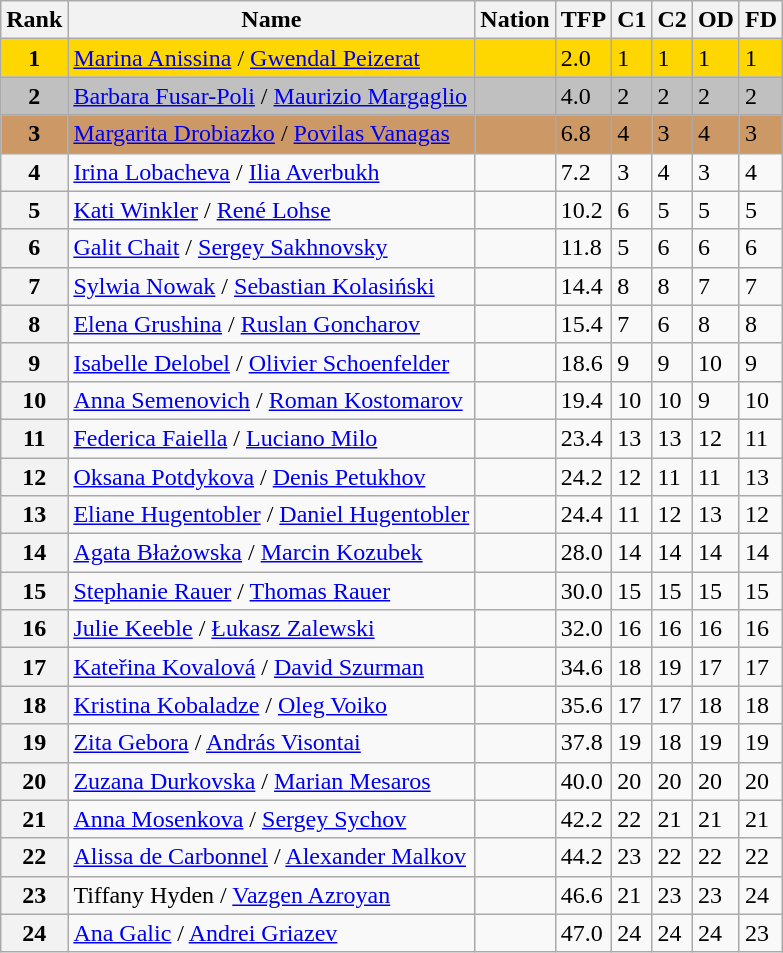<table class="wikitable">
<tr>
<th>Rank</th>
<th>Name</th>
<th>Nation</th>
<th>TFP</th>
<th>C1</th>
<th>C2</th>
<th>OD</th>
<th>FD</th>
</tr>
<tr bgcolor="gold">
<td align="center"><strong>1</strong></td>
<td><a href='#'>Marina Anissina</a> / <a href='#'>Gwendal Peizerat</a></td>
<td></td>
<td>2.0</td>
<td>1</td>
<td>1</td>
<td>1</td>
<td>1</td>
</tr>
<tr bgcolor="silver">
<td align="center"><strong>2</strong></td>
<td><a href='#'>Barbara Fusar-Poli</a> / <a href='#'>Maurizio Margaglio</a></td>
<td></td>
<td>4.0</td>
<td>2</td>
<td>2</td>
<td>2</td>
<td>2</td>
</tr>
<tr bgcolor="cc9966">
<td align="center"><strong>3</strong></td>
<td><a href='#'>Margarita Drobiazko</a> / <a href='#'>Povilas Vanagas</a></td>
<td></td>
<td>6.8</td>
<td>4</td>
<td>3</td>
<td>4</td>
<td>3</td>
</tr>
<tr>
<th>4</th>
<td><a href='#'>Irina Lobacheva</a> / <a href='#'>Ilia Averbukh</a></td>
<td></td>
<td>7.2</td>
<td>3</td>
<td>4</td>
<td>3</td>
<td>4</td>
</tr>
<tr>
<th>5</th>
<td><a href='#'>Kati Winkler</a> / <a href='#'>René Lohse</a></td>
<td></td>
<td>10.2</td>
<td>6</td>
<td>5</td>
<td>5</td>
<td>5</td>
</tr>
<tr>
<th>6</th>
<td><a href='#'>Galit Chait</a> / <a href='#'>Sergey Sakhnovsky</a></td>
<td></td>
<td>11.8</td>
<td>5</td>
<td>6</td>
<td>6</td>
<td>6</td>
</tr>
<tr>
<th>7</th>
<td><a href='#'>Sylwia Nowak</a> / <a href='#'>Sebastian Kolasiński</a></td>
<td></td>
<td>14.4</td>
<td>8</td>
<td>8</td>
<td>7</td>
<td>7</td>
</tr>
<tr>
<th>8</th>
<td><a href='#'>Elena Grushina</a> / <a href='#'>Ruslan Goncharov</a></td>
<td></td>
<td>15.4</td>
<td>7</td>
<td>6</td>
<td>8</td>
<td>8</td>
</tr>
<tr>
<th>9</th>
<td><a href='#'>Isabelle Delobel</a> / <a href='#'>Olivier Schoenfelder</a></td>
<td></td>
<td>18.6</td>
<td>9</td>
<td>9</td>
<td>10</td>
<td>9</td>
</tr>
<tr>
<th>10</th>
<td><a href='#'>Anna Semenovich</a> / <a href='#'>Roman Kostomarov</a></td>
<td></td>
<td>19.4</td>
<td>10</td>
<td>10</td>
<td>9</td>
<td>10</td>
</tr>
<tr>
<th>11</th>
<td><a href='#'>Federica Faiella</a> / <a href='#'>Luciano Milo</a></td>
<td></td>
<td>23.4</td>
<td>13</td>
<td>13</td>
<td>12</td>
<td>11</td>
</tr>
<tr>
<th>12</th>
<td><a href='#'>Oksana Potdykova</a> / <a href='#'>Denis Petukhov</a></td>
<td></td>
<td>24.2</td>
<td>12</td>
<td>11</td>
<td>11</td>
<td>13</td>
</tr>
<tr>
<th>13</th>
<td><a href='#'>Eliane Hugentobler</a> / <a href='#'>Daniel Hugentobler</a></td>
<td></td>
<td>24.4</td>
<td>11</td>
<td>12</td>
<td>13</td>
<td>12</td>
</tr>
<tr>
<th>14</th>
<td><a href='#'>Agata Błażowska</a> / <a href='#'>Marcin Kozubek</a></td>
<td></td>
<td>28.0</td>
<td>14</td>
<td>14</td>
<td>14</td>
<td>14</td>
</tr>
<tr>
<th>15</th>
<td><a href='#'>Stephanie Rauer</a> / <a href='#'>Thomas Rauer</a></td>
<td></td>
<td>30.0</td>
<td>15</td>
<td>15</td>
<td>15</td>
<td>15</td>
</tr>
<tr>
<th>16</th>
<td><a href='#'>Julie Keeble</a> / <a href='#'>Łukasz Zalewski</a></td>
<td></td>
<td>32.0</td>
<td>16</td>
<td>16</td>
<td>16</td>
<td>16</td>
</tr>
<tr>
<th>17</th>
<td><a href='#'>Kateřina Kovalová</a> / <a href='#'>David Szurman</a></td>
<td></td>
<td>34.6</td>
<td>18</td>
<td>19</td>
<td>17</td>
<td>17</td>
</tr>
<tr>
<th>18</th>
<td><a href='#'>Kristina Kobaladze</a> / <a href='#'>Oleg Voiko</a></td>
<td></td>
<td>35.6</td>
<td>17</td>
<td>17</td>
<td>18</td>
<td>18</td>
</tr>
<tr>
<th>19</th>
<td><a href='#'>Zita Gebora</a> / <a href='#'>András Visontai</a></td>
<td></td>
<td>37.8</td>
<td>19</td>
<td>18</td>
<td>19</td>
<td>19</td>
</tr>
<tr>
<th>20</th>
<td><a href='#'>Zuzana Durkovska</a> / <a href='#'>Marian Mesaros</a></td>
<td></td>
<td>40.0</td>
<td>20</td>
<td>20</td>
<td>20</td>
<td>20</td>
</tr>
<tr>
<th>21</th>
<td><a href='#'>Anna Mosenkova</a> / <a href='#'>Sergey Sychov</a></td>
<td></td>
<td>42.2</td>
<td>22</td>
<td>21</td>
<td>21</td>
<td>21</td>
</tr>
<tr>
<th>22</th>
<td><a href='#'>Alissa de Carbonnel</a> / <a href='#'>Alexander Malkov</a></td>
<td></td>
<td>44.2</td>
<td>23</td>
<td>22</td>
<td>22</td>
<td>22</td>
</tr>
<tr>
<th>23</th>
<td>Tiffany Hyden / <a href='#'>Vazgen Azroyan</a></td>
<td></td>
<td>46.6</td>
<td>21</td>
<td>23</td>
<td>23</td>
<td>24</td>
</tr>
<tr>
<th>24</th>
<td><a href='#'>Ana Galic</a> / <a href='#'>Andrei Griazev</a></td>
<td></td>
<td>47.0</td>
<td>24</td>
<td>24</td>
<td>24</td>
<td>23</td>
</tr>
</table>
